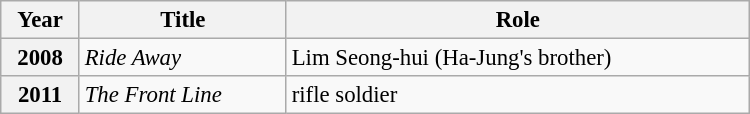<table class="wikitable" style="font-size: 95%; width:500px">
<tr>
<th>Year</th>
<th>Title</th>
<th>Role</th>
</tr>
<tr>
<th>2008</th>
<td><em>Ride Away</em></td>
<td>Lim Seong-hui (Ha-Jung's brother)</td>
</tr>
<tr>
<th>2011</th>
<td><em>The Front Line</em></td>
<td>rifle soldier</td>
</tr>
</table>
